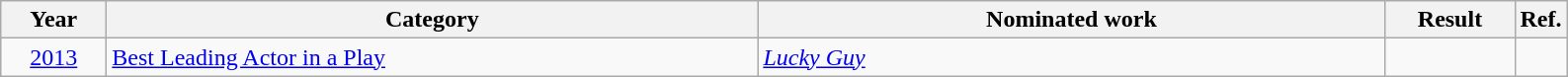<table class=wikitable>
<tr>
<th scope="col" style="width:4em;">Year</th>
<th scope="col" style="width:27em;">Category</th>
<th scope="col" style="width:26em;">Nominated work</th>
<th scope="col" style="width:5em;">Result</th>
<th>Ref.</th>
</tr>
<tr>
<td style="text-align:center;"><a href='#'>2013</a></td>
<td><a href='#'>Best Leading Actor in a Play</a></td>
<td><em><a href='#'>Lucky Guy</a></em></td>
<td></td>
<td style="text-align:center;"></td>
</tr>
</table>
